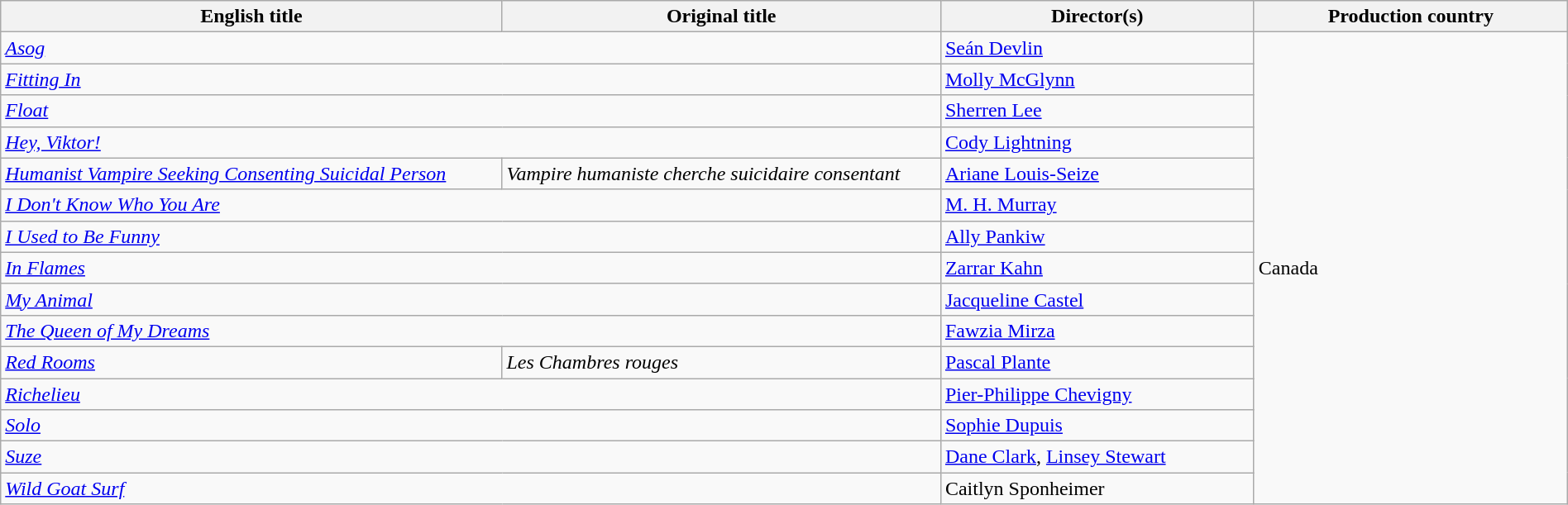<table class="wikitable" width=100%>
<tr>
<th scope="col" width="32%">English title</th>
<th scope="col" width="28%">Original title</th>
<th scope="col" width="20%">Director(s)</th>
<th scope="col" width="20%">Production country</th>
</tr>
<tr>
<td colspan=2><em><a href='#'>Asog</a></em></td>
<td><a href='#'>Seán Devlin</a></td>
<td rowspan=15>Canada</td>
</tr>
<tr>
<td colspan=2><em><a href='#'>Fitting In</a></em></td>
<td><a href='#'>Molly McGlynn</a></td>
</tr>
<tr>
<td colspan=2><em><a href='#'>Float</a></em></td>
<td><a href='#'>Sherren Lee</a></td>
</tr>
<tr>
<td colspan=2><em><a href='#'>Hey, Viktor!</a></em></td>
<td><a href='#'>Cody Lightning</a></td>
</tr>
<tr>
<td><em><a href='#'>Humanist Vampire Seeking Consenting Suicidal Person</a></em></td>
<td><em>Vampire humaniste cherche suicidaire consentant</em></td>
<td><a href='#'>Ariane Louis-Seize</a></td>
</tr>
<tr>
<td colspan=2><em><a href='#'>I Don't Know Who You Are</a></em></td>
<td><a href='#'>M. H. Murray</a></td>
</tr>
<tr>
<td colspan=2><em><a href='#'>I Used to Be Funny</a></em></td>
<td><a href='#'>Ally Pankiw</a></td>
</tr>
<tr>
<td colspan=2><em><a href='#'>In Flames</a></em></td>
<td><a href='#'>Zarrar Kahn</a></td>
</tr>
<tr>
<td colspan=2><em><a href='#'>My Animal</a></em></td>
<td><a href='#'>Jacqueline Castel</a></td>
</tr>
<tr>
<td colspan=2><em><a href='#'>The Queen of My Dreams</a></em></td>
<td><a href='#'>Fawzia Mirza</a></td>
</tr>
<tr>
<td><em><a href='#'>Red Rooms</a></em></td>
<td><em>Les Chambres rouges</em></td>
<td><a href='#'>Pascal Plante</a></td>
</tr>
<tr>
<td colspan=2><em><a href='#'>Richelieu</a></em></td>
<td><a href='#'>Pier-Philippe Chevigny</a></td>
</tr>
<tr>
<td colspan=2><em><a href='#'>Solo</a></em></td>
<td><a href='#'>Sophie Dupuis</a></td>
</tr>
<tr>
<td colspan=2><em><a href='#'>Suze</a></em></td>
<td><a href='#'>Dane Clark</a>, <a href='#'>Linsey Stewart</a></td>
</tr>
<tr>
<td colspan=2><em><a href='#'>Wild Goat Surf</a></em></td>
<td>Caitlyn Sponheimer</td>
</tr>
</table>
